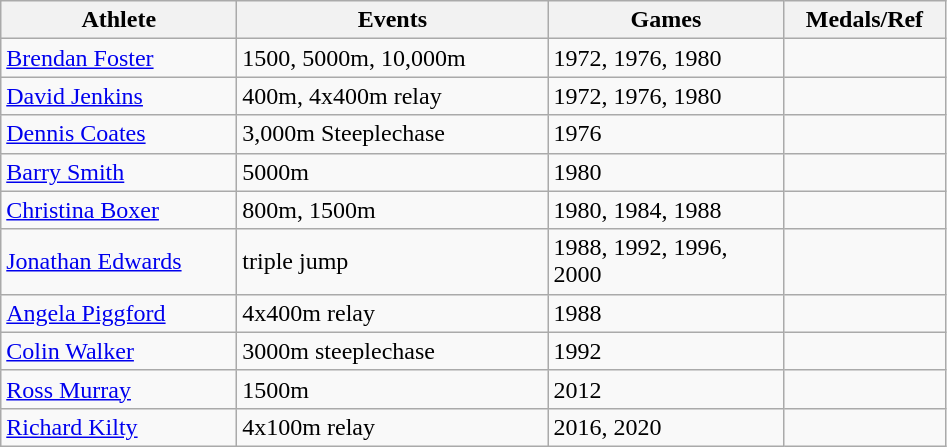<table class="wikitable">
<tr>
<th width=150>Athlete</th>
<th width=200>Events</th>
<th width=150>Games</th>
<th width=100>Medals/Ref</th>
</tr>
<tr>
<td><a href='#'>Brendan Foster</a></td>
<td>1500, 5000m, 10,000m</td>
<td>1972, 1976, 1980</td>
<td></td>
</tr>
<tr>
<td><a href='#'>David Jenkins</a></td>
<td>400m, 4x400m relay</td>
<td>1972, 1976, 1980</td>
<td></td>
</tr>
<tr>
<td><a href='#'>Dennis Coates</a></td>
<td>3,000m Steeplechase</td>
<td>1976</td>
<td></td>
</tr>
<tr>
<td><a href='#'>Barry Smith</a></td>
<td>5000m</td>
<td>1980</td>
<td></td>
</tr>
<tr>
<td><a href='#'>Christina Boxer</a></td>
<td>800m, 1500m</td>
<td>1980, 1984, 1988</td>
<td></td>
</tr>
<tr>
<td><a href='#'>Jonathan Edwards</a></td>
<td>triple jump</td>
<td>1988, 1992, 1996, 2000</td>
<td></td>
</tr>
<tr>
<td><a href='#'>Angela Piggford</a></td>
<td>4x400m relay</td>
<td>1988</td>
<td></td>
</tr>
<tr>
<td><a href='#'>Colin Walker</a></td>
<td>3000m steeplechase</td>
<td>1992</td>
<td></td>
</tr>
<tr>
<td><a href='#'>Ross Murray</a></td>
<td>1500m</td>
<td>2012</td>
<td></td>
</tr>
<tr>
<td><a href='#'>Richard Kilty</a></td>
<td>4x100m relay</td>
<td>2016, 2020</td>
<td></td>
</tr>
</table>
